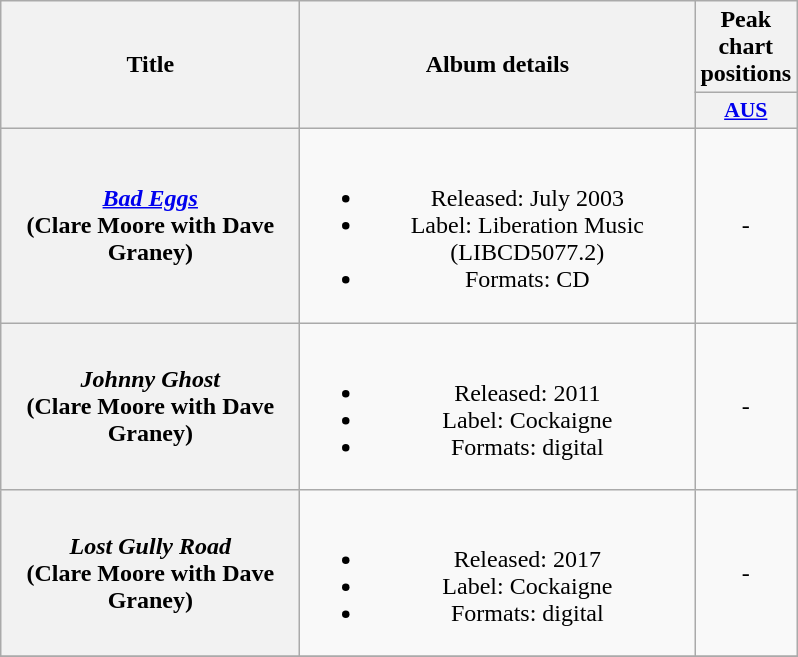<table class="wikitable plainrowheaders" style="text-align:center;" border="1">
<tr>
<th scope="col" rowspan="2" style="width:12em;">Title</th>
<th scope="col" rowspan="2" style="width:16em;">Album details</th>
<th scope="col" colspan="1">Peak chart positions</th>
</tr>
<tr>
<th scope="col" style="width:3em;font-size:90%;"><a href='#'>AUS</a><br></th>
</tr>
<tr>
<th scope="row"><em><a href='#'>Bad Eggs</a></em> <br> (Clare Moore with Dave Graney)</th>
<td><br><ul><li>Released: July 2003</li><li>Label: Liberation Music (LIBCD5077.2)</li><li>Formats: CD</li></ul></td>
<td>-</td>
</tr>
<tr>
<th scope="row"><em>Johnny Ghost</em> <br> (Clare Moore with Dave Graney)</th>
<td><br><ul><li>Released: 2011</li><li>Label: Cockaigne</li><li>Formats: digital</li></ul></td>
<td>-</td>
</tr>
<tr>
<th scope="row"><em>Lost Gully Road</em> <br> (Clare Moore with Dave Graney)</th>
<td><br><ul><li>Released: 2017</li><li>Label: Cockaigne</li><li>Formats: digital</li></ul></td>
<td>-</td>
</tr>
<tr>
</tr>
</table>
